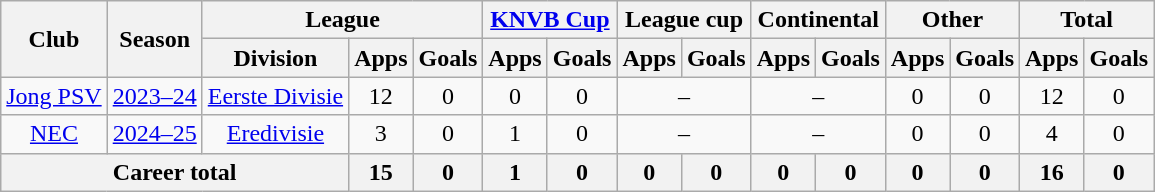<table class="wikitable" style="text-align:center">
<tr>
<th rowspan="2">Club</th>
<th rowspan="2">Season</th>
<th colspan="3">League</th>
<th colspan="2"><a href='#'>KNVB Cup</a></th>
<th colspan="2">League cup</th>
<th colspan="2">Continental</th>
<th colspan="2">Other</th>
<th colspan="2">Total</th>
</tr>
<tr>
<th>Division</th>
<th>Apps</th>
<th>Goals</th>
<th>Apps</th>
<th>Goals</th>
<th>Apps</th>
<th>Goals</th>
<th>Apps</th>
<th>Goals</th>
<th>Apps</th>
<th>Goals</th>
<th>Apps</th>
<th>Goals</th>
</tr>
<tr>
<td><a href='#'>Jong PSV</a></td>
<td><a href='#'>2023–24</a></td>
<td><a href='#'>Eerste Divisie</a></td>
<td>12</td>
<td>0</td>
<td>0</td>
<td>0</td>
<td colspan="2">–</td>
<td colspan="2">–</td>
<td>0</td>
<td>0</td>
<td>12</td>
<td>0</td>
</tr>
<tr>
<td><a href='#'>NEC</a></td>
<td><a href='#'>2024–25</a></td>
<td><a href='#'>Eredivisie</a></td>
<td>3</td>
<td>0</td>
<td>1</td>
<td>0</td>
<td colspan="2">–</td>
<td colspan="2">–</td>
<td>0</td>
<td>0</td>
<td>4</td>
<td>0</td>
</tr>
<tr>
<th colspan="3">Career total</th>
<th>15</th>
<th>0</th>
<th>1</th>
<th>0</th>
<th>0</th>
<th>0</th>
<th>0</th>
<th>0</th>
<th>0</th>
<th>0</th>
<th>16</th>
<th>0</th>
</tr>
</table>
